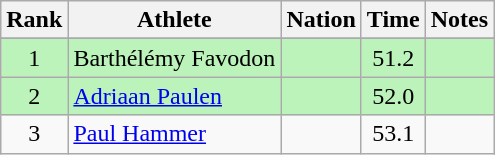<table class="wikitable sortable" style="text-align:center">
<tr>
<th>Rank</th>
<th>Athlete</th>
<th>Nation</th>
<th>Time</th>
<th>Notes</th>
</tr>
<tr>
</tr>
<tr bgcolor=bbf3bb>
<td>1</td>
<td align=left>Barthélémy Favodon</td>
<td align=left></td>
<td>51.2</td>
<td></td>
</tr>
<tr bgcolor=bbf3bb>
<td>2</td>
<td align=left><a href='#'>Adriaan Paulen</a></td>
<td align=left></td>
<td>52.0</td>
<td></td>
</tr>
<tr>
<td>3</td>
<td align=left><a href='#'>Paul Hammer</a></td>
<td align=left></td>
<td>53.1</td>
<td></td>
</tr>
</table>
